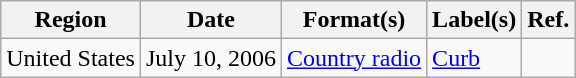<table class="wikitable">
<tr>
<th>Region</th>
<th>Date</th>
<th>Format(s)</th>
<th>Label(s)</th>
<th>Ref.</th>
</tr>
<tr>
<td>United States</td>
<td>July 10, 2006</td>
<td><a href='#'>Country radio</a></td>
<td><a href='#'>Curb</a></td>
<td></td>
</tr>
</table>
